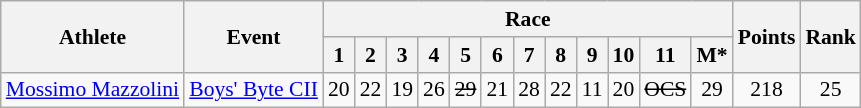<table class="wikitable" border="1" style="font-size:90%">
<tr>
<th rowspan=2>Athlete</th>
<th rowspan=2>Event</th>
<th colspan=12>Race</th>
<th rowspan=2>Points</th>
<th rowspan=2>Rank</th>
</tr>
<tr>
<th>1</th>
<th>2</th>
<th>3</th>
<th>4</th>
<th>5</th>
<th>6</th>
<th>7</th>
<th>8</th>
<th>9</th>
<th>10</th>
<th>11</th>
<th>M*</th>
</tr>
<tr>
<td><a href='#'>Mossimo Mazzolini</a></td>
<td><a href='#'>Boys' Byte CII</a></td>
<td align=center>20</td>
<td align=center>22</td>
<td align=center>19</td>
<td align=center>26</td>
<td align=center><s>29</s></td>
<td align=center>21</td>
<td align=center>28</td>
<td align=center>22</td>
<td align=center>11</td>
<td align=center>20</td>
<td align=center><s>OCS</s></td>
<td align=center>29</td>
<td align=center>218</td>
<td align=center>25</td>
</tr>
</table>
